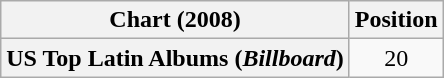<table class="wikitable plainrowheaders" style="text-align:center">
<tr>
<th scope="col">Chart (2008)</th>
<th scope="col">Position</th>
</tr>
<tr>
<th scope="row">US Top Latin Albums (<em>Billboard</em>)</th>
<td>20</td>
</tr>
</table>
